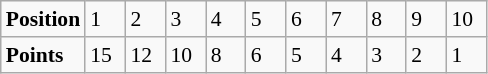<table class="wikitable" style="font-size: 90%;">
<tr>
<td><strong>Position</strong></td>
<td width=20>1</td>
<td width=20>2</td>
<td width=20>3</td>
<td width=20>4</td>
<td width=20>5</td>
<td width=20>6</td>
<td width=20>7</td>
<td width=20>8</td>
<td width=20>9</td>
<td width=20>10</td>
</tr>
<tr>
<td><strong>Points</strong></td>
<td>15</td>
<td>12</td>
<td>10</td>
<td>8</td>
<td>6</td>
<td>5</td>
<td>4</td>
<td>3</td>
<td>2</td>
<td>1</td>
</tr>
</table>
